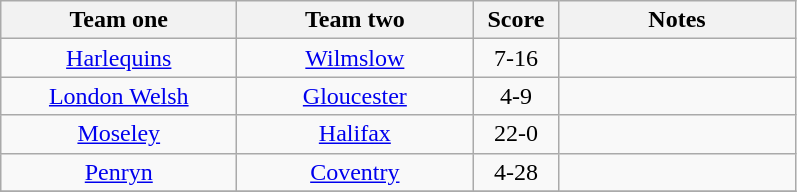<table class="wikitable" style="text-align: center">
<tr>
<th width=150>Team one</th>
<th width=150>Team two</th>
<th width=50>Score</th>
<th width=150>Notes</th>
</tr>
<tr>
<td><a href='#'>Harlequins</a></td>
<td><a href='#'>Wilmslow</a></td>
<td>7-16</td>
<td></td>
</tr>
<tr>
<td><a href='#'>London Welsh</a></td>
<td><a href='#'>Gloucester</a></td>
<td>4-9</td>
<td></td>
</tr>
<tr>
<td><a href='#'>Moseley</a></td>
<td><a href='#'>Halifax</a></td>
<td>22-0</td>
<td></td>
</tr>
<tr>
<td><a href='#'>Penryn</a></td>
<td><a href='#'>Coventry</a></td>
<td>4-28</td>
<td></td>
</tr>
<tr>
</tr>
</table>
